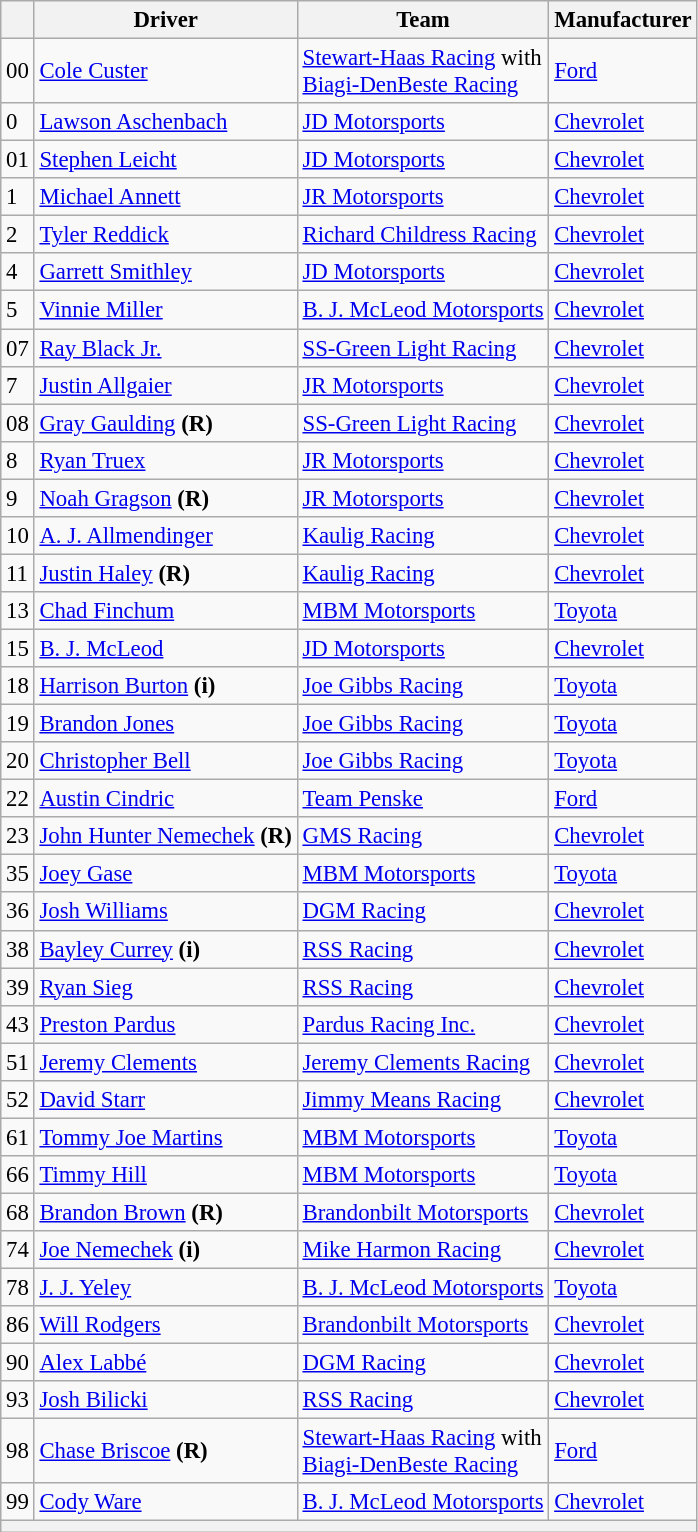<table class="wikitable" style="font-size:95%">
<tr>
<th></th>
<th>Driver</th>
<th>Team</th>
<th>Manufacturer</th>
</tr>
<tr>
<td>00</td>
<td><a href='#'>Cole Custer</a></td>
<td><a href='#'>Stewart-Haas Racing</a> with <br> <a href='#'>Biagi-DenBeste Racing</a></td>
<td><a href='#'>Ford</a></td>
</tr>
<tr>
<td>0</td>
<td><a href='#'>Lawson Aschenbach</a></td>
<td><a href='#'>JD Motorsports</a></td>
<td><a href='#'>Chevrolet</a></td>
</tr>
<tr>
<td>01</td>
<td><a href='#'>Stephen Leicht</a></td>
<td><a href='#'>JD Motorsports</a></td>
<td><a href='#'>Chevrolet</a></td>
</tr>
<tr>
<td>1</td>
<td><a href='#'>Michael Annett</a></td>
<td><a href='#'>JR Motorsports</a></td>
<td><a href='#'>Chevrolet</a></td>
</tr>
<tr>
<td>2</td>
<td><a href='#'>Tyler Reddick</a></td>
<td><a href='#'>Richard Childress Racing</a></td>
<td><a href='#'>Chevrolet</a></td>
</tr>
<tr>
<td>4</td>
<td><a href='#'>Garrett Smithley</a></td>
<td><a href='#'>JD Motorsports</a></td>
<td><a href='#'>Chevrolet</a></td>
</tr>
<tr>
<td>5</td>
<td><a href='#'>Vinnie Miller</a></td>
<td><a href='#'>B. J. McLeod Motorsports</a></td>
<td><a href='#'>Chevrolet</a></td>
</tr>
<tr>
<td>07</td>
<td><a href='#'>Ray Black Jr.</a></td>
<td><a href='#'>SS-Green Light Racing</a></td>
<td><a href='#'>Chevrolet</a></td>
</tr>
<tr>
<td>7</td>
<td><a href='#'>Justin Allgaier</a></td>
<td><a href='#'>JR Motorsports</a></td>
<td><a href='#'>Chevrolet</a></td>
</tr>
<tr>
<td>08</td>
<td><a href='#'>Gray Gaulding</a> <strong>(R)</strong></td>
<td><a href='#'>SS-Green Light Racing</a></td>
<td><a href='#'>Chevrolet</a></td>
</tr>
<tr>
<td>8</td>
<td><a href='#'>Ryan Truex</a></td>
<td><a href='#'>JR Motorsports</a></td>
<td><a href='#'>Chevrolet</a></td>
</tr>
<tr>
<td>9</td>
<td><a href='#'>Noah Gragson</a> <strong>(R)</strong></td>
<td><a href='#'>JR Motorsports</a></td>
<td><a href='#'>Chevrolet</a></td>
</tr>
<tr>
<td>10</td>
<td><a href='#'>A. J. Allmendinger</a></td>
<td><a href='#'>Kaulig Racing</a></td>
<td><a href='#'>Chevrolet</a></td>
</tr>
<tr>
<td>11</td>
<td><a href='#'>Justin Haley</a> <strong>(R)</strong></td>
<td><a href='#'>Kaulig Racing</a></td>
<td><a href='#'>Chevrolet</a></td>
</tr>
<tr>
<td>13</td>
<td><a href='#'>Chad Finchum</a></td>
<td><a href='#'>MBM Motorsports</a></td>
<td><a href='#'>Toyota</a></td>
</tr>
<tr>
<td>15</td>
<td><a href='#'>B. J. McLeod</a></td>
<td><a href='#'>JD Motorsports</a></td>
<td><a href='#'>Chevrolet</a></td>
</tr>
<tr>
<td>18</td>
<td><a href='#'>Harrison Burton</a> <strong>(i)</strong></td>
<td><a href='#'>Joe Gibbs Racing</a></td>
<td><a href='#'>Toyota</a></td>
</tr>
<tr>
<td>19</td>
<td><a href='#'>Brandon Jones</a></td>
<td><a href='#'>Joe Gibbs Racing</a></td>
<td><a href='#'>Toyota</a></td>
</tr>
<tr>
<td>20</td>
<td><a href='#'>Christopher Bell</a></td>
<td><a href='#'>Joe Gibbs Racing</a></td>
<td><a href='#'>Toyota</a></td>
</tr>
<tr>
<td>22</td>
<td><a href='#'>Austin Cindric</a></td>
<td><a href='#'>Team Penske</a></td>
<td><a href='#'>Ford</a></td>
</tr>
<tr>
<td>23</td>
<td><a href='#'>John Hunter Nemechek</a> <strong>(R)</strong></td>
<td><a href='#'>GMS Racing</a></td>
<td><a href='#'>Chevrolet</a></td>
</tr>
<tr>
<td>35</td>
<td><a href='#'>Joey Gase</a></td>
<td><a href='#'>MBM Motorsports</a></td>
<td><a href='#'>Toyota</a></td>
</tr>
<tr>
<td>36</td>
<td><a href='#'>Josh Williams</a></td>
<td><a href='#'>DGM Racing</a></td>
<td><a href='#'>Chevrolet</a></td>
</tr>
<tr>
<td>38</td>
<td><a href='#'>Bayley Currey</a> <strong>(i)</strong></td>
<td><a href='#'>RSS Racing</a></td>
<td><a href='#'>Chevrolet</a></td>
</tr>
<tr>
<td>39</td>
<td><a href='#'>Ryan Sieg</a></td>
<td><a href='#'>RSS Racing</a></td>
<td><a href='#'>Chevrolet</a></td>
</tr>
<tr>
<td>43</td>
<td><a href='#'>Preston Pardus</a></td>
<td><a href='#'>Pardus Racing Inc.</a></td>
<td><a href='#'>Chevrolet</a></td>
</tr>
<tr>
<td>51</td>
<td><a href='#'>Jeremy Clements</a></td>
<td><a href='#'>Jeremy Clements Racing</a></td>
<td><a href='#'>Chevrolet</a></td>
</tr>
<tr>
<td>52</td>
<td><a href='#'>David Starr</a></td>
<td><a href='#'>Jimmy Means Racing</a></td>
<td><a href='#'>Chevrolet</a></td>
</tr>
<tr>
<td>61</td>
<td><a href='#'>Tommy Joe Martins</a></td>
<td><a href='#'>MBM Motorsports</a></td>
<td><a href='#'>Toyota</a></td>
</tr>
<tr>
<td>66</td>
<td><a href='#'>Timmy Hill</a></td>
<td><a href='#'>MBM Motorsports</a></td>
<td><a href='#'>Toyota</a></td>
</tr>
<tr>
<td>68</td>
<td><a href='#'>Brandon Brown</a> <strong>(R)</strong></td>
<td><a href='#'>Brandonbilt Motorsports</a></td>
<td><a href='#'>Chevrolet</a></td>
</tr>
<tr>
<td>74</td>
<td><a href='#'>Joe Nemechek</a> <strong>(i)</strong></td>
<td><a href='#'>Mike Harmon Racing</a></td>
<td><a href='#'>Chevrolet</a></td>
</tr>
<tr>
<td>78</td>
<td><a href='#'>J. J. Yeley</a></td>
<td><a href='#'>B. J. McLeod Motorsports</a></td>
<td><a href='#'>Toyota</a></td>
</tr>
<tr>
<td>86</td>
<td><a href='#'>Will Rodgers</a></td>
<td><a href='#'>Brandonbilt Motorsports</a></td>
<td><a href='#'>Chevrolet</a></td>
</tr>
<tr>
<td>90</td>
<td><a href='#'>Alex Labbé</a></td>
<td><a href='#'>DGM Racing</a></td>
<td><a href='#'>Chevrolet</a></td>
</tr>
<tr>
<td>93</td>
<td><a href='#'>Josh Bilicki</a></td>
<td><a href='#'>RSS Racing</a></td>
<td><a href='#'>Chevrolet</a></td>
</tr>
<tr>
<td>98</td>
<td><a href='#'>Chase Briscoe</a> <strong>(R)</strong></td>
<td><a href='#'>Stewart-Haas Racing</a> with <br> <a href='#'>Biagi-DenBeste Racing</a></td>
<td><a href='#'>Ford</a></td>
</tr>
<tr>
<td>99</td>
<td><a href='#'>Cody Ware</a></td>
<td><a href='#'>B. J. McLeod Motorsports</a></td>
<td><a href='#'>Chevrolet</a></td>
</tr>
<tr>
<th colspan="4"></th>
</tr>
</table>
